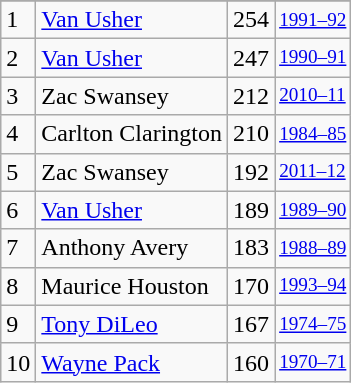<table class="wikitable">
<tr>
</tr>
<tr>
<td>1</td>
<td><a href='#'>Van Usher</a></td>
<td>254</td>
<td style="font-size:80%;"><a href='#'>1991–92</a></td>
</tr>
<tr>
<td>2</td>
<td><a href='#'>Van Usher</a></td>
<td>247</td>
<td style="font-size:80%;"><a href='#'>1990–91</a></td>
</tr>
<tr>
<td>3</td>
<td>Zac Swansey</td>
<td>212</td>
<td style="font-size:80%;"><a href='#'>2010–11</a></td>
</tr>
<tr>
<td>4</td>
<td>Carlton Clarington</td>
<td>210</td>
<td style="font-size:80%;"><a href='#'>1984–85</a></td>
</tr>
<tr>
<td>5</td>
<td>Zac Swansey</td>
<td>192</td>
<td style="font-size:80%;"><a href='#'>2011–12</a></td>
</tr>
<tr>
<td>6</td>
<td><a href='#'>Van Usher</a></td>
<td>189</td>
<td style="font-size:80%;"><a href='#'>1989–90</a></td>
</tr>
<tr>
<td>7</td>
<td>Anthony Avery</td>
<td>183</td>
<td style="font-size:80%;"><a href='#'>1988–89</a></td>
</tr>
<tr>
<td>8</td>
<td>Maurice Houston</td>
<td>170</td>
<td style="font-size:80%;"><a href='#'>1993–94</a></td>
</tr>
<tr>
<td>9</td>
<td><a href='#'>Tony DiLeo</a></td>
<td>167</td>
<td style="font-size:80%;"><a href='#'>1974–75</a></td>
</tr>
<tr>
<td>10</td>
<td><a href='#'>Wayne Pack</a></td>
<td>160</td>
<td style="font-size:80%;"><a href='#'>1970–71</a></td>
</tr>
</table>
